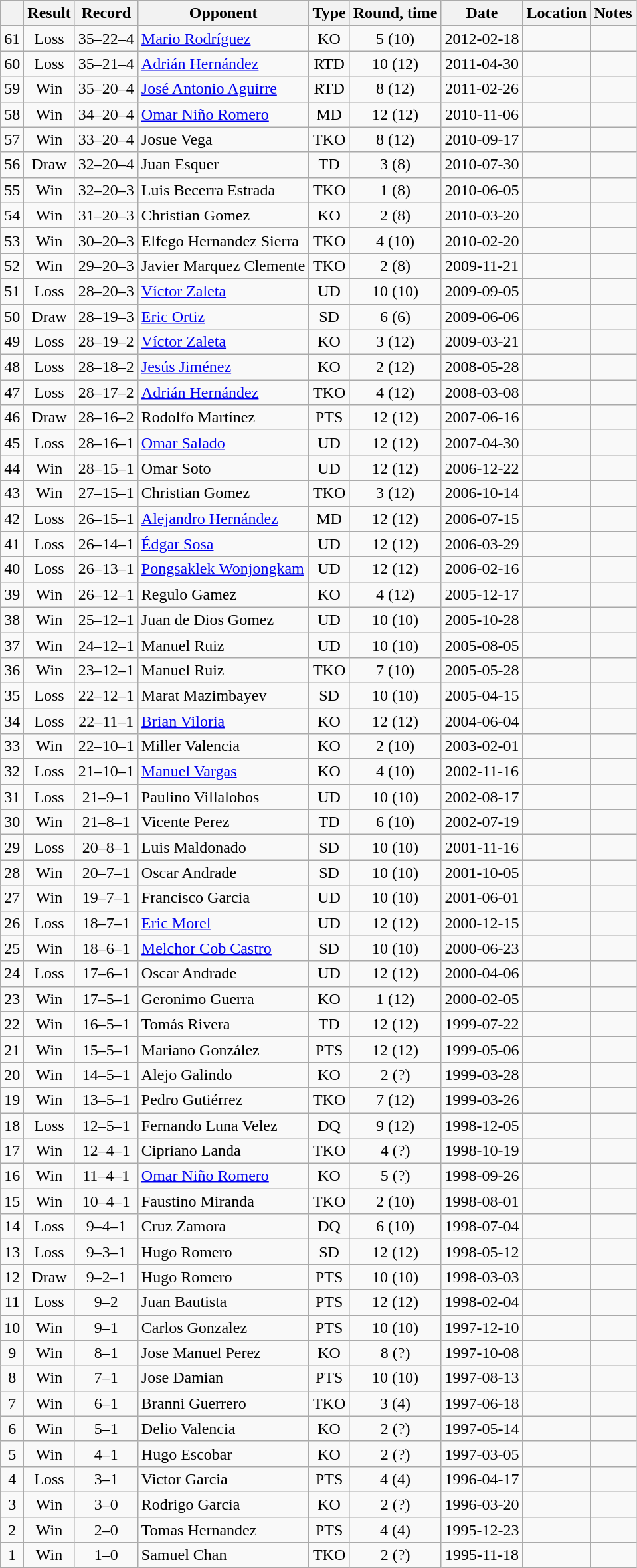<table class=wikitable style=text-align:center>
<tr>
<th></th>
<th>Result</th>
<th>Record</th>
<th>Opponent</th>
<th>Type</th>
<th>Round, time</th>
<th>Date</th>
<th>Location</th>
<th>Notes</th>
</tr>
<tr>
<td>61</td>
<td>Loss</td>
<td>35–22–4</td>
<td align=left><a href='#'>Mario Rodríguez</a></td>
<td>KO</td>
<td>5 (10)</td>
<td>2012-02-18</td>
<td align=left></td>
<td align=left></td>
</tr>
<tr>
<td>60</td>
<td>Loss</td>
<td>35–21–4</td>
<td align=left><a href='#'>Adrián Hernández</a></td>
<td>RTD</td>
<td>10 (12)</td>
<td>2011-04-30</td>
<td align=left></td>
<td align=left></td>
</tr>
<tr>
<td>59</td>
<td>Win</td>
<td>35–20–4</td>
<td align=left><a href='#'>José Antonio Aguirre</a></td>
<td>RTD</td>
<td>8 (12)</td>
<td>2011-02-26</td>
<td align=left></td>
<td align=left></td>
</tr>
<tr>
<td>58</td>
<td>Win</td>
<td>34–20–4</td>
<td align=left><a href='#'>Omar Niño Romero</a></td>
<td>MD</td>
<td>12 (12)</td>
<td>2010-11-06</td>
<td align=left></td>
<td align=left></td>
</tr>
<tr>
<td>57</td>
<td>Win</td>
<td>33–20–4</td>
<td align=left>Josue Vega</td>
<td>TKO</td>
<td>8 (12)</td>
<td>2010-09-17</td>
<td align=left></td>
<td align=left></td>
</tr>
<tr>
<td>56</td>
<td>Draw</td>
<td>32–20–4</td>
<td align=left>Juan Esquer</td>
<td>TD</td>
<td>3 (8)</td>
<td>2010-07-30</td>
<td align=left></td>
<td align=left></td>
</tr>
<tr>
<td>55</td>
<td>Win</td>
<td>32–20–3</td>
<td align=left>Luis Becerra Estrada</td>
<td>TKO</td>
<td>1 (8)</td>
<td>2010-06-05</td>
<td align=left></td>
<td align=left></td>
</tr>
<tr>
<td>54</td>
<td>Win</td>
<td>31–20–3</td>
<td align=left>Christian Gomez</td>
<td>KO</td>
<td>2 (8)</td>
<td>2010-03-20</td>
<td align=left></td>
<td align=left></td>
</tr>
<tr>
<td>53</td>
<td>Win</td>
<td>30–20–3</td>
<td align=left>Elfego Hernandez Sierra</td>
<td>TKO</td>
<td>4 (10)</td>
<td>2010-02-20</td>
<td align=left></td>
<td align=left></td>
</tr>
<tr>
<td>52</td>
<td>Win</td>
<td>29–20–3</td>
<td align=left>Javier Marquez Clemente</td>
<td>TKO</td>
<td>2 (8)</td>
<td>2009-11-21</td>
<td align=left></td>
<td align=left></td>
</tr>
<tr>
<td>51</td>
<td>Loss</td>
<td>28–20–3</td>
<td align=left><a href='#'>Víctor Zaleta</a></td>
<td>UD</td>
<td>10 (10)</td>
<td>2009-09-05</td>
<td align=left></td>
<td align=left></td>
</tr>
<tr>
<td>50</td>
<td>Draw</td>
<td>28–19–3</td>
<td align=left><a href='#'>Eric Ortiz</a></td>
<td>SD</td>
<td>6 (6)</td>
<td>2009-06-06</td>
<td align=left></td>
<td align=left></td>
</tr>
<tr>
<td>49</td>
<td>Loss</td>
<td>28–19–2</td>
<td align=left><a href='#'>Víctor Zaleta</a></td>
<td>KO</td>
<td>3 (12)</td>
<td>2009-03-21</td>
<td align=left></td>
<td align=left></td>
</tr>
<tr>
<td>48</td>
<td>Loss</td>
<td>28–18–2</td>
<td align=left><a href='#'>Jesús Jiménez</a></td>
<td>KO</td>
<td>2 (12)</td>
<td>2008-05-28</td>
<td align=left></td>
<td align=left></td>
</tr>
<tr>
<td>47</td>
<td>Loss</td>
<td>28–17–2</td>
<td align=left><a href='#'>Adrián Hernández</a></td>
<td>TKO</td>
<td>4 (12)</td>
<td>2008-03-08</td>
<td align=left></td>
<td align=left></td>
</tr>
<tr>
<td>46</td>
<td>Draw</td>
<td>28–16–2</td>
<td align=left>Rodolfo Martínez</td>
<td>PTS</td>
<td>12 (12)</td>
<td>2007-06-16</td>
<td align=left></td>
<td align=left></td>
</tr>
<tr>
<td>45</td>
<td>Loss</td>
<td>28–16–1</td>
<td align=left><a href='#'>Omar Salado</a></td>
<td>UD</td>
<td>12 (12)</td>
<td>2007-04-30</td>
<td align=left></td>
<td align=left></td>
</tr>
<tr>
<td>44</td>
<td>Win</td>
<td>28–15–1</td>
<td align=left>Omar Soto</td>
<td>UD</td>
<td>12 (12)</td>
<td>2006-12-22</td>
<td align=left></td>
<td align=left></td>
</tr>
<tr>
<td>43</td>
<td>Win</td>
<td>27–15–1</td>
<td align=left>Christian Gomez</td>
<td>TKO</td>
<td>3 (12)</td>
<td>2006-10-14</td>
<td align=left></td>
<td align=left></td>
</tr>
<tr>
<td>42</td>
<td>Loss</td>
<td>26–15–1</td>
<td align=left><a href='#'>Alejandro Hernández</a></td>
<td>MD</td>
<td>12 (12)</td>
<td>2006-07-15</td>
<td align=left></td>
<td align=left></td>
</tr>
<tr>
<td>41</td>
<td>Loss</td>
<td>26–14–1</td>
<td align=left><a href='#'>Édgar Sosa</a></td>
<td>UD</td>
<td>12 (12)</td>
<td>2006-03-29</td>
<td align=left></td>
<td align=left></td>
</tr>
<tr>
<td>40</td>
<td>Loss</td>
<td>26–13–1</td>
<td align=left><a href='#'>Pongsaklek Wonjongkam</a></td>
<td>UD</td>
<td>12 (12)</td>
<td>2006-02-16</td>
<td align=left></td>
<td align=left></td>
</tr>
<tr>
<td>39</td>
<td>Win</td>
<td>26–12–1</td>
<td align=left>Regulo Gamez</td>
<td>KO</td>
<td>4 (12)</td>
<td>2005-12-17</td>
<td align=left></td>
<td align=left></td>
</tr>
<tr>
<td>38</td>
<td>Win</td>
<td>25–12–1</td>
<td align=left>Juan de Dios Gomez</td>
<td>UD</td>
<td>10 (10)</td>
<td>2005-10-28</td>
<td align=left></td>
<td align=left></td>
</tr>
<tr>
<td>37</td>
<td>Win</td>
<td>24–12–1</td>
<td align=left>Manuel Ruiz</td>
<td>UD</td>
<td>10 (10)</td>
<td>2005-08-05</td>
<td align=left></td>
<td align=left></td>
</tr>
<tr>
<td>36</td>
<td>Win</td>
<td>23–12–1</td>
<td align=left>Manuel Ruiz</td>
<td>TKO</td>
<td>7 (10)</td>
<td>2005-05-28</td>
<td align=left></td>
<td align=left></td>
</tr>
<tr>
<td>35</td>
<td>Loss</td>
<td>22–12–1</td>
<td align=left>Marat Mazimbayev</td>
<td>SD</td>
<td>10 (10)</td>
<td>2005-04-15</td>
<td align=left></td>
<td align=left></td>
</tr>
<tr>
<td>34</td>
<td>Loss</td>
<td>22–11–1</td>
<td align=left><a href='#'>Brian Viloria</a></td>
<td>KO</td>
<td>12 (12)</td>
<td>2004-06-04</td>
<td align=left></td>
<td align=left></td>
</tr>
<tr>
<td>33</td>
<td>Win</td>
<td>22–10–1</td>
<td align=left>Miller Valencia</td>
<td>KO</td>
<td>2 (10)</td>
<td>2003-02-01</td>
<td align=left></td>
<td align=left></td>
</tr>
<tr>
<td>32</td>
<td>Loss</td>
<td>21–10–1</td>
<td align=left><a href='#'>Manuel Vargas</a></td>
<td>KO</td>
<td>4 (10)</td>
<td>2002-11-16</td>
<td align=left></td>
<td align=left></td>
</tr>
<tr>
<td>31</td>
<td>Loss</td>
<td>21–9–1</td>
<td align=left>Paulino Villalobos</td>
<td>UD</td>
<td>10 (10)</td>
<td>2002-08-17</td>
<td align=left></td>
<td align=left></td>
</tr>
<tr>
<td>30</td>
<td>Win</td>
<td>21–8–1</td>
<td align=left>Vicente Perez</td>
<td>TD</td>
<td>6 (10)</td>
<td>2002-07-19</td>
<td align=left></td>
<td align=left></td>
</tr>
<tr>
<td>29</td>
<td>Loss</td>
<td>20–8–1</td>
<td align=left>Luis Maldonado</td>
<td>SD</td>
<td>10 (10)</td>
<td>2001-11-16</td>
<td align=left></td>
<td align=left></td>
</tr>
<tr>
<td>28</td>
<td>Win</td>
<td>20–7–1</td>
<td align=left>Oscar Andrade</td>
<td>SD</td>
<td>10 (10)</td>
<td>2001-10-05</td>
<td align=left></td>
<td align=left></td>
</tr>
<tr>
<td>27</td>
<td>Win</td>
<td>19–7–1</td>
<td align=left>Francisco Garcia</td>
<td>UD</td>
<td>10 (10)</td>
<td>2001-06-01</td>
<td align=left></td>
<td align=left></td>
</tr>
<tr>
<td>26</td>
<td>Loss</td>
<td>18–7–1</td>
<td align=left><a href='#'>Eric Morel</a></td>
<td>UD</td>
<td>12 (12)</td>
<td>2000-12-15</td>
<td align=left></td>
<td align=left></td>
</tr>
<tr>
<td>25</td>
<td>Win</td>
<td>18–6–1</td>
<td align=left><a href='#'>Melchor Cob Castro</a></td>
<td>SD</td>
<td>10 (10)</td>
<td>2000-06-23</td>
<td align=left></td>
<td align=left></td>
</tr>
<tr>
<td>24</td>
<td>Loss</td>
<td>17–6–1</td>
<td align=left>Oscar Andrade</td>
<td>UD</td>
<td>12 (12)</td>
<td>2000-04-06</td>
<td align=left></td>
<td align=left></td>
</tr>
<tr>
<td>23</td>
<td>Win</td>
<td>17–5–1</td>
<td align=left>Geronimo Guerra</td>
<td>KO</td>
<td>1 (12)</td>
<td>2000-02-05</td>
<td align=left></td>
<td align=left></td>
</tr>
<tr>
<td>22</td>
<td>Win</td>
<td>16–5–1</td>
<td align=left>Tomás Rivera</td>
<td>TD</td>
<td>12 (12)</td>
<td>1999-07-22</td>
<td align=left></td>
<td align=left></td>
</tr>
<tr>
<td>21</td>
<td>Win</td>
<td>15–5–1</td>
<td align=left>Mariano González</td>
<td>PTS</td>
<td>12 (12)</td>
<td>1999-05-06</td>
<td align=left></td>
<td align=left></td>
</tr>
<tr>
<td>20</td>
<td>Win</td>
<td>14–5–1</td>
<td align=left>Alejo Galindo</td>
<td>KO</td>
<td>2 (?)</td>
<td>1999-03-28</td>
<td align=left></td>
<td align=left></td>
</tr>
<tr>
<td>19</td>
<td>Win</td>
<td>13–5–1</td>
<td align=left>Pedro Gutiérrez</td>
<td>TKO</td>
<td>7 (12)</td>
<td>1999-03-26</td>
<td align=left></td>
<td align=left></td>
</tr>
<tr>
<td>18</td>
<td>Loss</td>
<td>12–5–1</td>
<td align=left>Fernando Luna Velez</td>
<td>DQ</td>
<td>9 (12)</td>
<td>1998-12-05</td>
<td align=left></td>
<td align=left></td>
</tr>
<tr>
<td>17</td>
<td>Win</td>
<td>12–4–1</td>
<td align=left>Cipriano Landa</td>
<td>TKO</td>
<td>4 (?)</td>
<td>1998-10-19</td>
<td align=left></td>
<td align=left></td>
</tr>
<tr>
<td>16</td>
<td>Win</td>
<td>11–4–1</td>
<td align=left><a href='#'>Omar Niño Romero</a></td>
<td>KO</td>
<td>5 (?)</td>
<td>1998-09-26</td>
<td align=left></td>
<td align=left></td>
</tr>
<tr>
<td>15</td>
<td>Win</td>
<td>10–4–1</td>
<td align=left>Faustino Miranda</td>
<td>TKO</td>
<td>2 (10)</td>
<td>1998-08-01</td>
<td align=left></td>
<td align=left></td>
</tr>
<tr>
<td>14</td>
<td>Loss</td>
<td>9–4–1</td>
<td align=left>Cruz Zamora</td>
<td>DQ</td>
<td>6 (10)</td>
<td>1998-07-04</td>
<td align=left></td>
<td align=left></td>
</tr>
<tr>
<td>13</td>
<td>Loss</td>
<td>9–3–1</td>
<td align=left>Hugo Romero</td>
<td>SD</td>
<td>12 (12)</td>
<td>1998-05-12</td>
<td align=left></td>
<td align=left></td>
</tr>
<tr>
<td>12</td>
<td>Draw</td>
<td>9–2–1</td>
<td align=left>Hugo Romero</td>
<td>PTS</td>
<td>10 (10)</td>
<td>1998-03-03</td>
<td align=left></td>
<td align=left></td>
</tr>
<tr>
<td>11</td>
<td>Loss</td>
<td>9–2</td>
<td align=left>Juan Bautista</td>
<td>PTS</td>
<td>12 (12)</td>
<td>1998-02-04</td>
<td align=left></td>
<td align=left></td>
</tr>
<tr>
<td>10</td>
<td>Win</td>
<td>9–1</td>
<td align=left>Carlos Gonzalez</td>
<td>PTS</td>
<td>10 (10)</td>
<td>1997-12-10</td>
<td align=left></td>
<td align=left></td>
</tr>
<tr>
<td>9</td>
<td>Win</td>
<td>8–1</td>
<td align=left>Jose Manuel Perez</td>
<td>KO</td>
<td>8 (?)</td>
<td>1997-10-08</td>
<td align=left></td>
<td align=left></td>
</tr>
<tr>
<td>8</td>
<td>Win</td>
<td>7–1</td>
<td align=left>Jose Damian</td>
<td>PTS</td>
<td>10 (10)</td>
<td>1997-08-13</td>
<td align=left></td>
<td align=left></td>
</tr>
<tr>
<td>7</td>
<td>Win</td>
<td>6–1</td>
<td align=left>Branni Guerrero</td>
<td>TKO</td>
<td>3 (4)</td>
<td>1997-06-18</td>
<td align=left></td>
<td align=left></td>
</tr>
<tr>
<td>6</td>
<td>Win</td>
<td>5–1</td>
<td align=left>Delio Valencia</td>
<td>KO</td>
<td>2 (?)</td>
<td>1997-05-14</td>
<td align=left></td>
<td align=left></td>
</tr>
<tr>
<td>5</td>
<td>Win</td>
<td>4–1</td>
<td align=left>Hugo Escobar</td>
<td>KO</td>
<td>2 (?)</td>
<td>1997-03-05</td>
<td align=left></td>
<td align=left></td>
</tr>
<tr>
<td>4</td>
<td>Loss</td>
<td>3–1</td>
<td align=left>Victor Garcia</td>
<td>PTS</td>
<td>4 (4)</td>
<td>1996-04-17</td>
<td align=left></td>
<td align=left></td>
</tr>
<tr>
<td>3</td>
<td>Win</td>
<td>3–0</td>
<td align=left>Rodrigo Garcia</td>
<td>KO</td>
<td>2 (?)</td>
<td>1996-03-20</td>
<td align=left></td>
<td align=left></td>
</tr>
<tr>
<td>2</td>
<td>Win</td>
<td>2–0</td>
<td align=left>Tomas Hernandez</td>
<td>PTS</td>
<td>4 (4)</td>
<td>1995-12-23</td>
<td align=left></td>
<td align=left></td>
</tr>
<tr>
<td>1</td>
<td>Win</td>
<td>1–0</td>
<td align=left>Samuel Chan</td>
<td>TKO</td>
<td>2 (?)</td>
<td>1995-11-18</td>
<td align=left></td>
<td align=left></td>
</tr>
</table>
